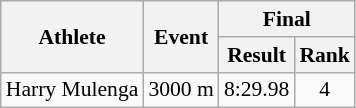<table class=wikitable style="font-size:90%">
<tr>
<th rowspan="2">Athlete</th>
<th rowspan="2">Event</th>
<th colspan="2">Final</th>
</tr>
<tr>
<th>Result</th>
<th>Rank</th>
</tr>
<tr>
<td>Harry Mulenga</td>
<td>3000 m</td>
<td align="center">8:29.98</td>
<td align="center">4</td>
</tr>
</table>
